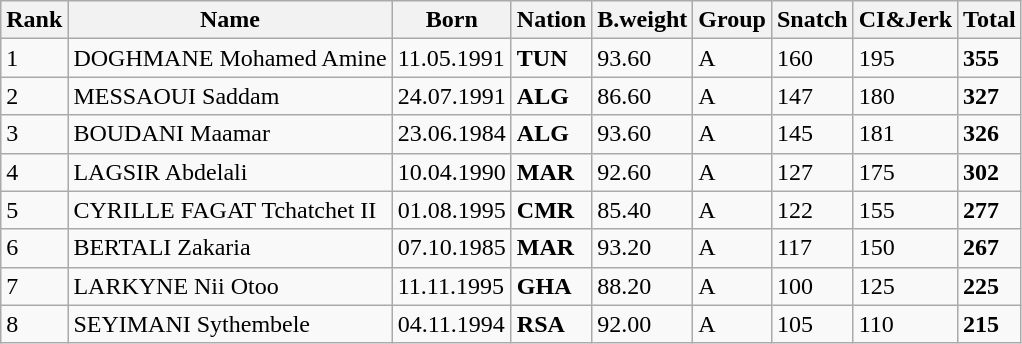<table class="wikitable">
<tr>
<th>Rank</th>
<th>Name</th>
<th>Born</th>
<th>Nation</th>
<th>B.weight</th>
<th>Group</th>
<th>Snatch</th>
<th>CI&Jerk</th>
<th>Total</th>
</tr>
<tr>
<td>1</td>
<td>DOGHMANE Mohamed Amine</td>
<td>11.05.1991</td>
<td><strong>TUN</strong></td>
<td>93.60</td>
<td>A</td>
<td>160</td>
<td>195</td>
<td><strong>355</strong></td>
</tr>
<tr>
<td>2</td>
<td>MESSAOUI Saddam</td>
<td>24.07.1991</td>
<td><strong>ALG</strong></td>
<td>86.60</td>
<td>A</td>
<td>147</td>
<td>180</td>
<td><strong>327</strong></td>
</tr>
<tr>
<td>3</td>
<td>BOUDANI Maamar</td>
<td>23.06.1984</td>
<td><strong>ALG</strong></td>
<td>93.60</td>
<td>A</td>
<td>145</td>
<td>181</td>
<td><strong>326</strong></td>
</tr>
<tr>
<td>4</td>
<td>LAGSIR Abdelali</td>
<td>10.04.1990</td>
<td><strong>MAR</strong></td>
<td>92.60</td>
<td>A</td>
<td>127</td>
<td>175</td>
<td><strong>302</strong></td>
</tr>
<tr>
<td>5</td>
<td>CYRILLE FAGAT Tchatchet II</td>
<td>01.08.1995</td>
<td><strong>CMR</strong></td>
<td>85.40</td>
<td>A</td>
<td>122</td>
<td>155</td>
<td><strong>277</strong></td>
</tr>
<tr>
<td>6</td>
<td>BERTALI Zakaria</td>
<td>07.10.1985</td>
<td><strong>MAR</strong></td>
<td>93.20</td>
<td>A</td>
<td>117</td>
<td>150</td>
<td><strong>267</strong></td>
</tr>
<tr>
<td>7</td>
<td>LARKYNE Nii Otoo</td>
<td>11.11.1995</td>
<td><strong>GHA</strong></td>
<td>88.20</td>
<td>A</td>
<td>100</td>
<td>125</td>
<td><strong>225</strong></td>
</tr>
<tr>
<td>8</td>
<td>SEYIMANI Sythembele</td>
<td>04.11.1994</td>
<td><strong>RSA</strong></td>
<td>92.00</td>
<td>A</td>
<td>105</td>
<td>110</td>
<td><strong>215</strong></td>
</tr>
</table>
